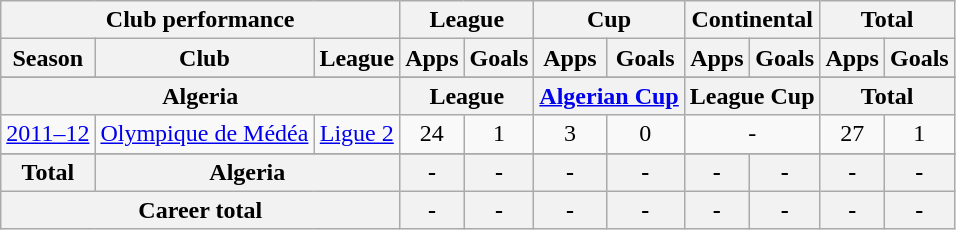<table class="wikitable" style="text-align:center">
<tr>
<th colspan=3>Club performance</th>
<th colspan=2>League</th>
<th colspan=2>Cup</th>
<th colspan=2>Continental</th>
<th colspan=2>Total</th>
</tr>
<tr>
<th>Season</th>
<th>Club</th>
<th>League</th>
<th>Apps</th>
<th>Goals</th>
<th>Apps</th>
<th>Goals</th>
<th>Apps</th>
<th>Goals</th>
<th>Apps</th>
<th>Goals</th>
</tr>
<tr>
</tr>
<tr>
<th colspan=3>Algeria</th>
<th colspan=2>League</th>
<th colspan=2><a href='#'>Algerian Cup</a></th>
<th colspan=2>League Cup</th>
<th colspan=2>Total</th>
</tr>
<tr>
<td><a href='#'>2011–12</a></td>
<td rowspan="1"><a href='#'>Olympique de Médéa</a></td>
<td rowspan="1"><a href='#'>Ligue 2</a></td>
<td>24</td>
<td>1</td>
<td>3</td>
<td>0</td>
<td colspan="2">-</td>
<td>27</td>
<td>1</td>
</tr>
<tr>
</tr>
<tr>
<th rowspan=1>Total</th>
<th colspan=2>Algeria</th>
<th>-</th>
<th>-</th>
<th>-</th>
<th>-</th>
<th>-</th>
<th>-</th>
<th>-</th>
<th>-</th>
</tr>
<tr>
<th colspan=3>Career total</th>
<th>-</th>
<th>-</th>
<th>-</th>
<th>-</th>
<th>-</th>
<th>-</th>
<th>-</th>
<th>-</th>
</tr>
</table>
